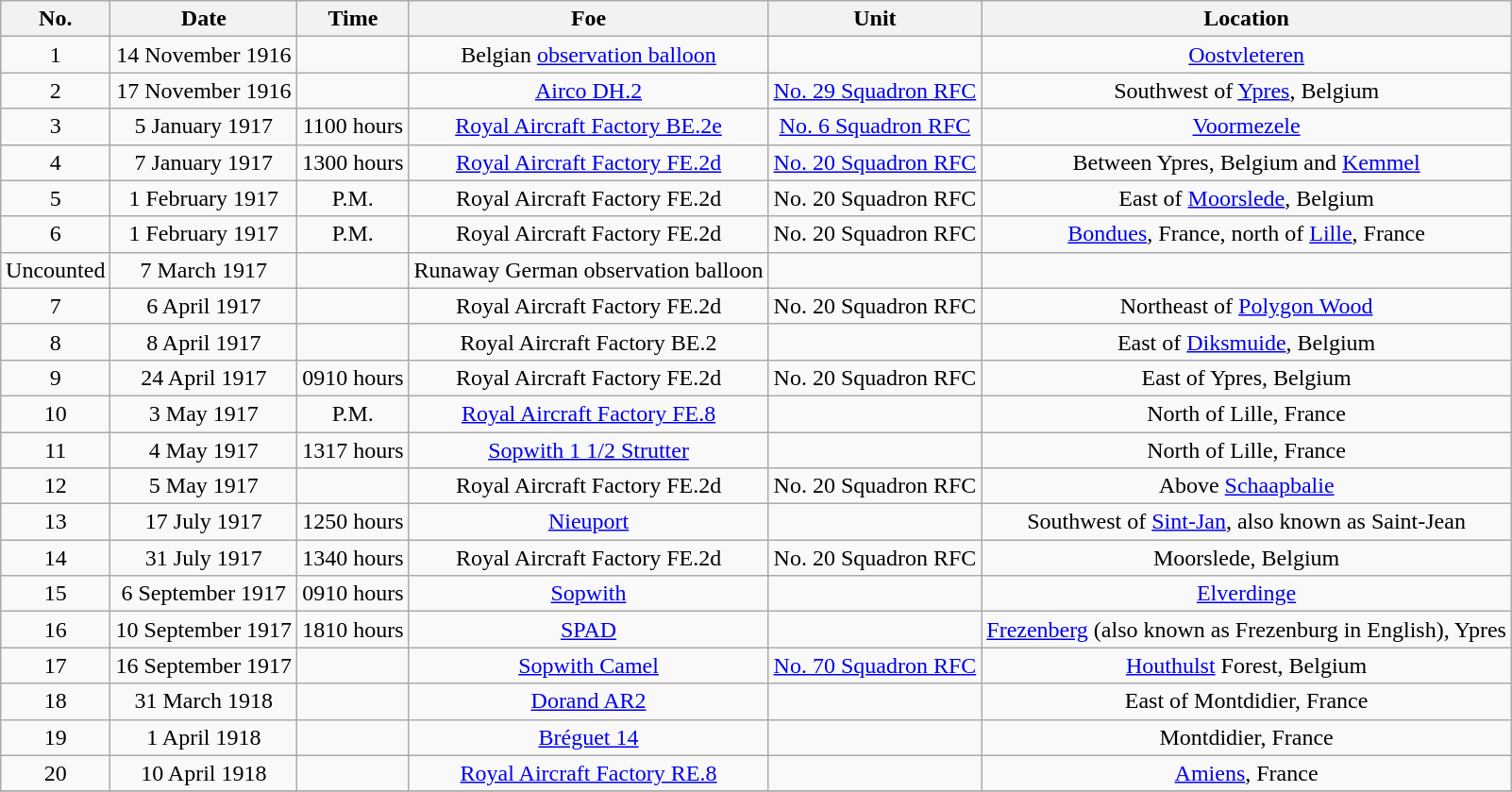<table class="wikitable" border="1" style="margin: 1em auto 1em auto">
<tr>
<th>No.</th>
<th>Date</th>
<th>Time</th>
<th>Foe</th>
<th>Unit</th>
<th>Location</th>
</tr>
<tr>
<td align="center">1</td>
<td align="center">14 November 1916</td>
<td align="center"></td>
<td align="center">Belgian <a href='#'>observation balloon</a></td>
<td align="center"></td>
<td align="center"><a href='#'>Oostvleteren</a></td>
</tr>
<tr>
<td align="center">2</td>
<td align="center">17 November 1916</td>
<td align="center"></td>
<td align="center"><a href='#'>Airco DH.2</a></td>
<td align="center"><a href='#'>No. 29 Squadron RFC</a></td>
<td align="center">Southwest of <a href='#'>Ypres</a>, Belgium</td>
</tr>
<tr>
<td align="center">3</td>
<td align="center">5 January 1917</td>
<td align="center">1100 hours</td>
<td align="center"><a href='#'>Royal Aircraft Factory BE.2e</a></td>
<td align="center"><a href='#'>No. 6 Squadron RFC</a></td>
<td align="center"><a href='#'>Voormezele</a></td>
</tr>
<tr>
<td align="center">4</td>
<td align="center">7 January 1917</td>
<td align="center">1300 hours</td>
<td align="center"><a href='#'>Royal Aircraft Factory FE.2d</a></td>
<td align="center"><a href='#'>No. 20 Squadron RFC</a></td>
<td align="center">Between Ypres, Belgium and <a href='#'>Kemmel</a></td>
</tr>
<tr>
<td align="center">5</td>
<td align="center">1 February 1917</td>
<td align="center">P.M.</td>
<td align="center">Royal Aircraft Factory FE.2d</td>
<td align="center">No. 20 Squadron RFC</td>
<td align="center">East of <a href='#'>Moorslede</a>, Belgium</td>
</tr>
<tr>
<td align="center">6</td>
<td align="center">1 February 1917</td>
<td align="center">P.M.</td>
<td align="center">Royal Aircraft Factory FE.2d</td>
<td align="center">No. 20 Squadron RFC</td>
<td align="center"><a href='#'>Bondues</a>, France, north of <a href='#'>Lille</a>, France</td>
</tr>
<tr>
<td align="center">Uncounted</td>
<td align="center">7 March 1917</td>
<td align="center"></td>
<td align="center">Runaway German observation balloon</td>
<td align="center"></td>
<td align="center"></td>
</tr>
<tr>
<td align="center">7</td>
<td align="center">6 April 1917</td>
<td align="center"></td>
<td align="center">Royal Aircraft Factory FE.2d</td>
<td align="center">No. 20 Squadron RFC</td>
<td align="center">Northeast of <a href='#'>Polygon Wood</a></td>
</tr>
<tr>
<td align="center">8</td>
<td align="center">8 April 1917</td>
<td align="center"></td>
<td align="center">Royal Aircraft Factory BE.2</td>
<td align="center"></td>
<td align="center">East of <a href='#'>Diksmuide</a>, Belgium</td>
</tr>
<tr>
<td align="center">9</td>
<td align="center">24 April 1917</td>
<td align="center">0910 hours</td>
<td align="center">Royal Aircraft Factory FE.2d</td>
<td align="center">No. 20 Squadron RFC</td>
<td align="center">East of Ypres, Belgium</td>
</tr>
<tr>
<td align="center">10</td>
<td align="center">3 May 1917</td>
<td align="center">P.M.</td>
<td align="center"><a href='#'>Royal Aircraft Factory FE.8</a></td>
<td align="center"></td>
<td align="center">North of Lille, France</td>
</tr>
<tr>
<td align="center">11</td>
<td align="center">4 May 1917</td>
<td align="center">1317 hours</td>
<td align="center"><a href='#'>Sopwith 1 1/2 Strutter</a></td>
<td align="center"></td>
<td align="center">North of Lille, France</td>
</tr>
<tr>
<td align="center">12</td>
<td align="center">5 May 1917</td>
<td align="center"></td>
<td align="center">Royal Aircraft Factory FE.2d</td>
<td align="center">No. 20 Squadron RFC</td>
<td align="center">Above <a href='#'>Schaapbalie</a></td>
</tr>
<tr>
<td align="center">13</td>
<td align="center">17 July 1917</td>
<td align="center">1250 hours</td>
<td align="center"><a href='#'>Nieuport</a></td>
<td align="center"></td>
<td align="center">Southwest of <a href='#'>Sint-Jan</a>, also known as Saint-Jean</td>
</tr>
<tr>
<td align="center">14</td>
<td align="center">31 July 1917</td>
<td align="center">1340 hours</td>
<td align="center">Royal Aircraft Factory FE.2d</td>
<td align="center">No. 20 Squadron RFC</td>
<td align="center">Moorslede, Belgium</td>
</tr>
<tr>
<td align="center">15</td>
<td align="center">6 September 1917</td>
<td align="center">0910 hours</td>
<td align="center"><a href='#'>Sopwith</a></td>
<td align="center"></td>
<td align="center"><a href='#'>Elverdinge</a></td>
</tr>
<tr>
<td align="center">16</td>
<td align="center">10 September 1917</td>
<td align="center">1810 hours</td>
<td align="center"><a href='#'>SPAD</a></td>
<td align="center"></td>
<td align="center"><a href='#'>Frezenberg</a> (also known as Frezenburg in English), Ypres</td>
</tr>
<tr>
<td align="center">17</td>
<td align="center">16 September 1917</td>
<td align="center"></td>
<td align="center"><a href='#'>Sopwith Camel</a></td>
<td align="center"><a href='#'>No. 70 Squadron RFC</a></td>
<td align="center"><a href='#'>Houthulst</a> Forest, Belgium</td>
</tr>
<tr>
<td align="center">18</td>
<td align="center">31 March 1918</td>
<td align="center"></td>
<td align="center"><a href='#'>Dorand AR2</a></td>
<td align="center"></td>
<td align="center">East of Montdidier, France</td>
</tr>
<tr>
<td align="center">19</td>
<td align="center">1 April 1918</td>
<td align="center"></td>
<td align="center"><a href='#'>Bréguet 14</a></td>
<td align="center"></td>
<td align="center">Montdidier, France</td>
</tr>
<tr>
<td align="center">20</td>
<td align="center">10 April 1918</td>
<td align="center"></td>
<td align="center"><a href='#'>Royal Aircraft Factory RE.8</a></td>
<td align="center"></td>
<td align="center"><a href='#'>Amiens</a>, France</td>
</tr>
<tr }>
</tr>
</table>
